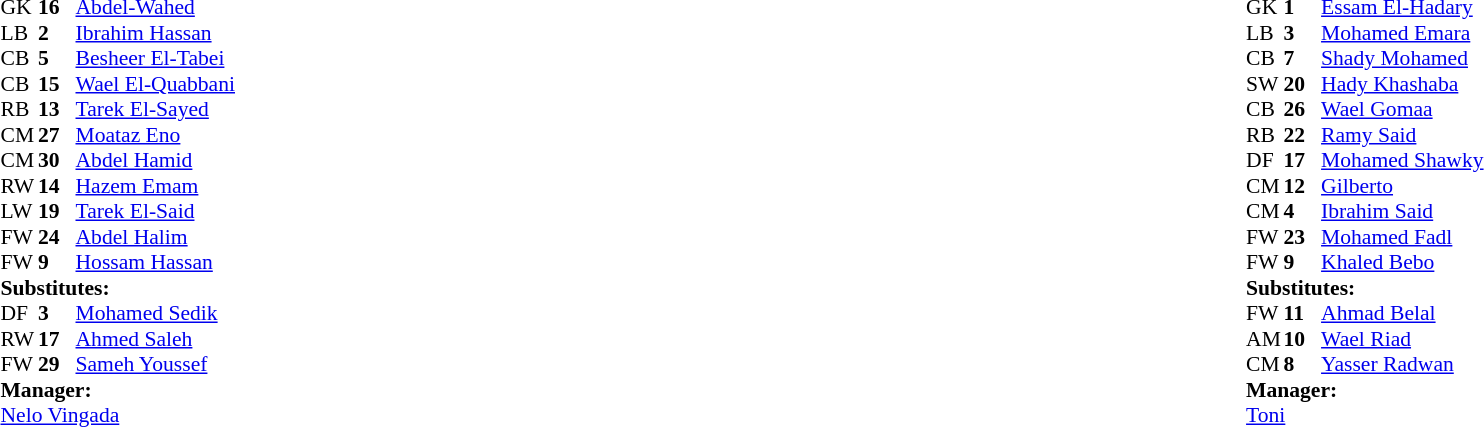<table style="width:100%">
<tr>
<td style="vertical-align:top;width:40%"><br><table style="font-size:90%" cellspacing="0" cellpadding="0">
<tr>
<th width=25></th>
<th width=25></th>
</tr>
<tr>
<td>GK</td>
<td><strong>16</strong></td>
<td> <a href='#'>Abdel-Wahed</a></td>
</tr>
<tr>
<td>LB</td>
<td><strong>2</strong></td>
<td> <a href='#'>Ibrahim Hassan</a></td>
</tr>
<tr>
<td>CB</td>
<td><strong>5</strong></td>
<td> <a href='#'>Besheer El-Tabei</a></td>
</tr>
<tr>
<td>CB</td>
<td><strong>15</strong></td>
<td> <a href='#'>Wael El-Quabbani</a></td>
</tr>
<tr>
<td>RB</td>
<td><strong>13</strong></td>
<td> <a href='#'>Tarek El-Sayed</a></td>
</tr>
<tr>
<td>CM</td>
<td><strong>27</strong></td>
<td> <a href='#'>Moataz Eno</a></td>
<td></td>
<td></td>
</tr>
<tr>
<td>CM</td>
<td><strong>30</strong></td>
<td> <a href='#'>Abdel Hamid</a></td>
</tr>
<tr>
<td>RW</td>
<td><strong>14</strong></td>
<td> <a href='#'>Hazem Emam</a></td>
<td></td>
<td></td>
</tr>
<tr>
<td>LW</td>
<td><strong>19</strong></td>
<td> <a href='#'>Tarek El-Said</a></td>
</tr>
<tr>
<td>FW</td>
<td><strong>24</strong></td>
<td> <a href='#'>Abdel Halim</a></td>
<td></td>
<td></td>
</tr>
<tr>
<td>FW</td>
<td><strong>9</strong></td>
<td> <a href='#'>Hossam Hassan</a></td>
</tr>
<tr>
<td colspan=3><strong>Substitutes:</strong></td>
</tr>
<tr>
</tr>
<tr>
<td>DF</td>
<td><strong>3</strong></td>
<td> <a href='#'>Mohamed Sedik</a></td>
<td></td>
<td></td>
</tr>
<tr>
<td>RW</td>
<td><strong>17</strong></td>
<td> <a href='#'>Ahmed Saleh</a></td>
<td></td>
<td></td>
</tr>
<tr>
<td>FW</td>
<td><strong>29</strong></td>
<td> <a href='#'>Sameh Youssef</a></td>
<td></td>
<td></td>
</tr>
<tr>
<td colspan=3><strong>Manager:</strong></td>
</tr>
<tr>
<td colspan=4> <a href='#'>Nelo Vingada</a></td>
</tr>
</table>
</td>
<td style="vertical-align:top;width:50%"><br><table cellspacing="0" cellpadding="0" style="font-size:90%; margin:auto">
<tr>
<th width=25></th>
<th width=25></th>
</tr>
<tr>
<td>GK</td>
<td><strong>1</strong></td>
<td> <a href='#'>Essam El-Hadary</a></td>
</tr>
<tr>
<td>LB</td>
<td><strong>3</strong></td>
<td> <a href='#'>Mohamed Emara</a></td>
<td></td>
</tr>
<tr>
<td>CB</td>
<td><strong>7</strong></td>
<td> <a href='#'>Shady Mohamed</a></td>
</tr>
<tr>
<td>SW</td>
<td><strong>20</strong></td>
<td> <a href='#'>Hady Khashaba</a></td>
</tr>
<tr>
<td>CB</td>
<td><strong>26</strong></td>
<td> <a href='#'>Wael Gomaa</a></td>
</tr>
<tr>
<td>RB</td>
<td><strong>22</strong></td>
<td> <a href='#'>Ramy Said</a></td>
</tr>
<tr>
<td>DF</td>
<td><strong>17</strong></td>
<td> <a href='#'>Mohamed Shawky</a></td>
</tr>
<tr>
<td>CM</td>
<td><strong>12</strong></td>
<td> <a href='#'>Gilberto</a></td>
</tr>
<tr>
<td>CM</td>
<td><strong>4</strong></td>
<td> <a href='#'>Ibrahim Said</a></td>
<td></td>
<td></td>
</tr>
<tr>
<td>FW</td>
<td><strong>23</strong></td>
<td> <a href='#'>Mohamed Fadl</a></td>
<td></td>
<td></td>
</tr>
<tr>
<td>FW</td>
<td><strong>9</strong></td>
<td> <a href='#'>Khaled Bebo</a></td>
<td></td>
<td></td>
</tr>
<tr>
<td colspan=3><strong>Substitutes:</strong></td>
</tr>
<tr>
<td>FW</td>
<td><strong>11</strong></td>
<td> <a href='#'>Ahmad Belal</a></td>
<td></td>
<td></td>
</tr>
<tr>
<td>AM</td>
<td><strong>10</strong></td>
<td> <a href='#'>Wael Riad</a></td>
<td></td>
<td></td>
</tr>
<tr>
<td>CM</td>
<td><strong>8</strong></td>
<td> <a href='#'>Yasser Radwan</a></td>
<td></td>
<td></td>
</tr>
<tr>
<td colspan=3><strong>Manager:</strong></td>
</tr>
<tr>
<td colspan=4> <a href='#'>Toni</a></td>
</tr>
</table>
</td>
</tr>
</table>
